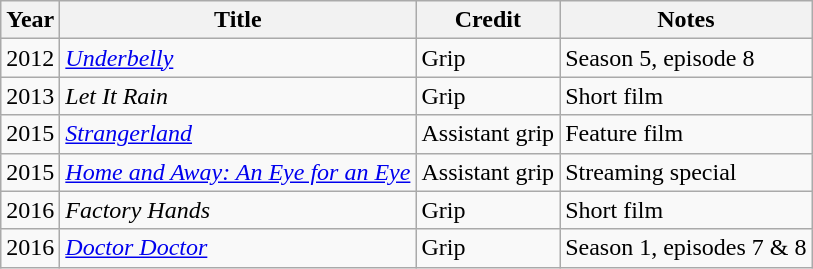<table class="wikitable">
<tr>
<th>Year</th>
<th>Title</th>
<th>Credit</th>
<th>Notes</th>
</tr>
<tr>
<td>2012</td>
<td><em><a href='#'>Underbelly</a></em></td>
<td>Grip</td>
<td>Season 5, episode 8</td>
</tr>
<tr>
<td>2013</td>
<td><em>Let It Rain</em></td>
<td>Grip</td>
<td>Short film</td>
</tr>
<tr>
<td>2015</td>
<td><em><a href='#'>Strangerland</a></em></td>
<td>Assistant grip</td>
<td>Feature film</td>
</tr>
<tr>
<td>2015</td>
<td><em><a href='#'>Home and Away: An Eye for an Eye</a></em></td>
<td>Assistant grip</td>
<td>Streaming special</td>
</tr>
<tr>
<td>2016</td>
<td><em>Factory Hands</em></td>
<td>Grip</td>
<td>Short film</td>
</tr>
<tr>
<td>2016</td>
<td><em><a href='#'>Doctor Doctor</a></em></td>
<td>Grip</td>
<td>Season 1, episodes 7 & 8</td>
</tr>
</table>
